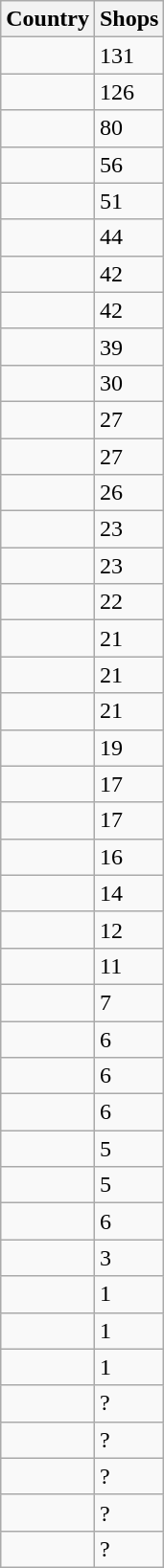<table class="wikitable sortable sticky-header">
<tr>
<th>Country</th>
<th>Shops</th>
</tr>
<tr>
<td></td>
<td>131</td>
</tr>
<tr>
<td></td>
<td>126</td>
</tr>
<tr>
<td></td>
<td>80</td>
</tr>
<tr>
<td></td>
<td>56</td>
</tr>
<tr>
<td></td>
<td>51</td>
</tr>
<tr>
<td></td>
<td>44</td>
</tr>
<tr>
<td></td>
<td>42</td>
</tr>
<tr>
<td></td>
<td>42</td>
</tr>
<tr>
<td></td>
<td>39</td>
</tr>
<tr>
<td></td>
<td>30</td>
</tr>
<tr>
<td></td>
<td>27</td>
</tr>
<tr>
<td></td>
<td>27</td>
</tr>
<tr>
<td></td>
<td>26</td>
</tr>
<tr>
<td></td>
<td>23</td>
</tr>
<tr>
<td></td>
<td>23</td>
</tr>
<tr>
<td></td>
<td>22</td>
</tr>
<tr>
<td></td>
<td>21</td>
</tr>
<tr>
<td></td>
<td>21</td>
</tr>
<tr>
<td></td>
<td>21</td>
</tr>
<tr>
<td></td>
<td>19</td>
</tr>
<tr>
<td></td>
<td>17</td>
</tr>
<tr>
<td></td>
<td>17</td>
</tr>
<tr>
<td></td>
<td>16</td>
</tr>
<tr>
<td></td>
<td>14</td>
</tr>
<tr>
<td></td>
<td>12</td>
</tr>
<tr>
<td></td>
<td>11</td>
</tr>
<tr>
<td></td>
<td>7</td>
</tr>
<tr>
<td></td>
<td>6</td>
</tr>
<tr>
<td></td>
<td>6</td>
</tr>
<tr>
<td></td>
<td>6</td>
</tr>
<tr>
<td></td>
<td>5</td>
</tr>
<tr>
<td></td>
<td>5</td>
</tr>
<tr>
<td></td>
<td>6</td>
</tr>
<tr>
<td></td>
<td>3</td>
</tr>
<tr>
<td></td>
<td>1</td>
</tr>
<tr>
<td></td>
<td>1</td>
</tr>
<tr>
<td></td>
<td>1</td>
</tr>
<tr>
<td></td>
<td>?</td>
</tr>
<tr>
<td></td>
<td>?</td>
</tr>
<tr>
<td></td>
<td>?</td>
</tr>
<tr>
<td></td>
<td>?</td>
</tr>
<tr>
<td></td>
<td>?</td>
</tr>
</table>
